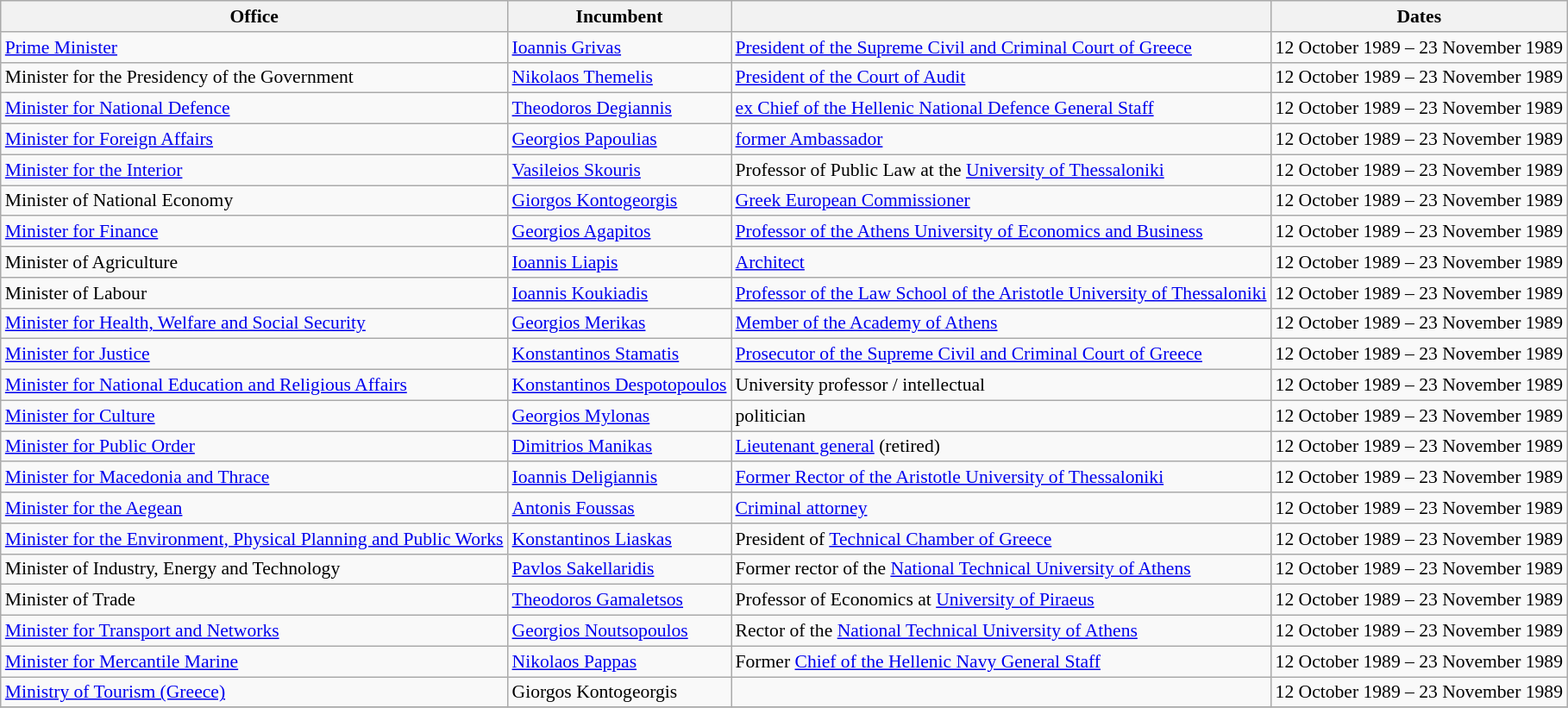<table class="wikitable" style="font-size: 90%;">
<tr>
<th>Office</th>
<th>Incumbent</th>
<th></th>
<th>Dates</th>
</tr>
<tr>
<td><a href='#'>Prime Minister</a></td>
<td><a href='#'>Ioannis Grivas</a></td>
<td><a href='#'>President of the Supreme Civil and Criminal Court of Greece</a></td>
<td>12 October 1989 – 23 November 1989</td>
</tr>
<tr>
<td>Minister for the Presidency of the Government</td>
<td><a href='#'>Nikolaos Themelis</a></td>
<td><a href='#'>President of the Court of Audit</a></td>
<td>12 October 1989 – 23 November 1989</td>
</tr>
<tr>
<td><a href='#'>Minister for National Defence</a></td>
<td><a href='#'>Theodoros Degiannis</a></td>
<td><a href='#'>ex Chief of the Hellenic National Defence General Staff</a></td>
<td>12 October 1989 – 23 November 1989</td>
</tr>
<tr>
<td><a href='#'>Minister for Foreign Affairs</a></td>
<td><a href='#'>Georgios Papoulias</a></td>
<td><a href='#'>former Ambassador</a></td>
<td>12 October 1989 – 23 November 1989</td>
</tr>
<tr>
<td><a href='#'>Minister for the Interior</a></td>
<td><a href='#'>Vasileios Skouris</a></td>
<td>Professor of Public Law at the <a href='#'>University of Thessaloniki</a></td>
<td>12 October 1989 – 23 November 1989</td>
</tr>
<tr>
<td>Minister of National Economy</td>
<td><a href='#'>Giorgos Kontogeorgis</a></td>
<td><a href='#'>Greek European Commissioner</a></td>
<td>12 October 1989 – 23 November 1989</td>
</tr>
<tr>
<td><a href='#'>Minister for Finance</a></td>
<td><a href='#'>Georgios Agapitos</a></td>
<td><a href='#'>Professor of the Athens University of Economics and Business</a></td>
<td>12 October 1989 – 23 November 1989</td>
</tr>
<tr>
<td>Minister of Agriculture</td>
<td><a href='#'>Ioannis Liapis</a></td>
<td><a href='#'>Architect</a></td>
<td>12 October 1989 – 23 November 1989</td>
</tr>
<tr>
<td>Minister of Labour</td>
<td><a href='#'>Ioannis Koukiadis</a></td>
<td><a href='#'>Professor of the Law School of the Aristotle University of Thessaloniki</a></td>
<td>12 October 1989 – 23 November 1989</td>
</tr>
<tr>
<td><a href='#'>Minister for Health, Welfare and Social Security</a></td>
<td><a href='#'>Georgios Merikas</a></td>
<td><a href='#'>Member of the Academy of Athens</a></td>
<td>12 October 1989 – 23 November 1989</td>
</tr>
<tr>
<td><a href='#'>Minister for Justice</a></td>
<td><a href='#'>Konstantinos Stamatis</a></td>
<td><a href='#'>Prosecutor of the Supreme Civil and Criminal Court of Greece</a></td>
<td>12 October 1989 – 23 November 1989</td>
</tr>
<tr>
<td><a href='#'>Minister for National Education and Religious Affairs</a></td>
<td><a href='#'>Konstantinos Despotopoulos</a></td>
<td>University professor /  intellectual</td>
<td>12 October 1989 – 23 November 1989</td>
</tr>
<tr>
<td><a href='#'>Minister for Culture</a></td>
<td><a href='#'>Georgios Mylonas</a></td>
<td>politician</td>
<td>12 October 1989 – 23 November 1989</td>
</tr>
<tr>
<td><a href='#'>Minister for Public Order</a></td>
<td><a href='#'>Dimitrios Manikas</a></td>
<td><a href='#'>Lieutenant general</a> (retired)</td>
<td>12 October 1989 – 23 November 1989</td>
</tr>
<tr>
<td><a href='#'>Minister for Macedonia and Thrace</a></td>
<td><a href='#'>Ioannis Deligiannis</a></td>
<td><a href='#'>Former Rector of the Aristotle University of Thessaloniki</a></td>
<td>12 October 1989 – 23 November 1989</td>
</tr>
<tr>
<td><a href='#'>Minister for the Aegean</a></td>
<td><a href='#'>Antonis Foussas</a></td>
<td><a href='#'>Criminal attorney</a></td>
<td>12 October 1989 – 23 November 1989</td>
</tr>
<tr>
<td><a href='#'>Minister for the Environment, Physical Planning and Public Works</a></td>
<td><a href='#'>Konstantinos Liaskas</a></td>
<td>President of <a href='#'>Technical Chamber of Greece</a></td>
<td>12 October 1989 – 23 November 1989</td>
</tr>
<tr>
<td>Minister of Industry, Energy and Technology</td>
<td><a href='#'>Pavlos Sakellaridis</a></td>
<td>Former rector of the <a href='#'>National Technical University of Athens</a></td>
<td>12 October 1989 – 23 November 1989</td>
</tr>
<tr>
<td>Minister of Trade</td>
<td><a href='#'>Theodoros Gamaletsos</a></td>
<td>Professor of Economics at <a href='#'>University of Piraeus</a></td>
<td>12 October 1989 – 23 November 1989</td>
</tr>
<tr>
<td><a href='#'>Minister for Transport and Networks</a></td>
<td><a href='#'>Georgios Noutsopoulos</a></td>
<td>Rector of the <a href='#'>National Technical University of Athens</a></td>
<td>12 October 1989 – 23 November 1989</td>
</tr>
<tr>
<td><a href='#'>Minister for Mercantile Marine</a></td>
<td><a href='#'>Nikolaos Pappas</a></td>
<td>Former <a href='#'>Chief of the Hellenic Navy General Staff</a></td>
<td>12 October 1989 – 23 November 1989</td>
</tr>
<tr>
<td><a href='#'>Ministry of Tourism (Greece)</a></td>
<td>Giorgos Kontogeorgis</td>
<td></td>
<td>12 October 1989 – 23 November 1989</td>
</tr>
<tr>
</tr>
</table>
